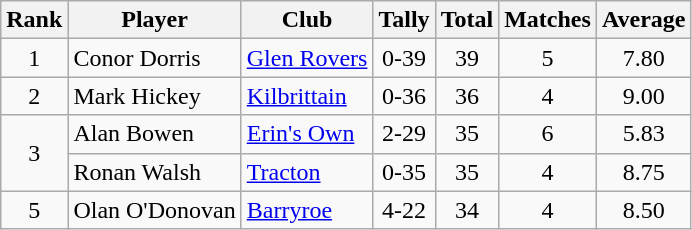<table class="wikitable">
<tr>
<th>Rank</th>
<th>Player</th>
<th>Club</th>
<th>Tally</th>
<th>Total</th>
<th>Matches</th>
<th>Average</th>
</tr>
<tr>
<td rowspan="1" style="text-align:center;">1</td>
<td>Conor Dorris</td>
<td><a href='#'>Glen Rovers</a></td>
<td align=center>0-39</td>
<td align=center>39</td>
<td align=center>5</td>
<td align=center>7.80</td>
</tr>
<tr>
<td rowspan="1" style="text-align:center;">2</td>
<td>Mark Hickey</td>
<td><a href='#'>Kilbrittain</a></td>
<td align=center>0-36</td>
<td align=center>36</td>
<td align=center>4</td>
<td align=center>9.00</td>
</tr>
<tr>
<td rowspan="2" style="text-align:center;">3</td>
<td>Alan Bowen</td>
<td><a href='#'>Erin's Own</a></td>
<td align=center>2-29</td>
<td align=center>35</td>
<td align=center>6</td>
<td align=center>5.83</td>
</tr>
<tr>
<td>Ronan Walsh</td>
<td><a href='#'>Tracton</a></td>
<td align=center>0-35</td>
<td align=center>35</td>
<td align=center>4</td>
<td align=center>8.75</td>
</tr>
<tr>
<td rowspan="1" style="text-align:center;">5</td>
<td>Olan O'Donovan</td>
<td><a href='#'>Barryroe</a></td>
<td align=center>4-22</td>
<td align=center>34</td>
<td align=center>4</td>
<td align=center>8.50</td>
</tr>
</table>
